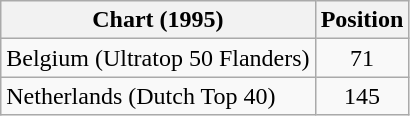<table class="wikitable sortable">
<tr>
<th>Chart (1995)</th>
<th>Position</th>
</tr>
<tr>
<td>Belgium (Ultratop 50 Flanders)</td>
<td align="center">71</td>
</tr>
<tr>
<td>Netherlands (Dutch Top 40)</td>
<td align="center">145</td>
</tr>
</table>
